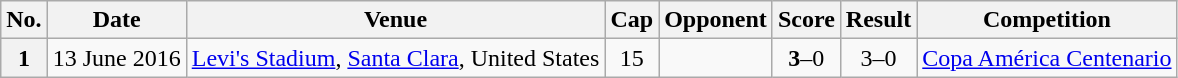<table class="wikitable sortable plainrowheaders">
<tr>
<th scope=col>No.</th>
<th scope=col data-sort-type=date>Date</th>
<th scope=col>Venue</th>
<th scope=col>Cap</th>
<th scope=col>Opponent</th>
<th scope=col>Score</th>
<th scope=col>Result</th>
<th scope=col>Competition</th>
</tr>
<tr>
<th scope=row>1</th>
<td>13 June 2016</td>
<td><a href='#'>Levi's Stadium</a>, <a href='#'>Santa Clara</a>, United States</td>
<td align=center>15</td>
<td></td>
<td align=center><strong>3</strong>–0</td>
<td align=center>3–0</td>
<td><a href='#'>Copa América Centenario</a></td>
</tr>
</table>
